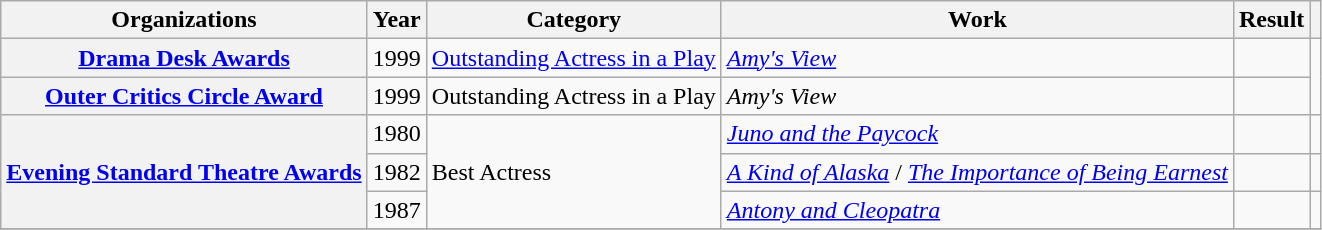<table class= "wikitable plainrowheaders sortable">
<tr>
<th>Organizations</th>
<th scope="col">Year</th>
<th scope="col">Category</th>
<th scope="col">Work</th>
<th scope="col">Result</th>
<th scope="col" class="unsortable"></th>
</tr>
<tr>
<th scope="row" rowspan="1"><a href='#'>Drama Desk Awards</a></th>
<td style="text-align:center;">1999</td>
<td><a href='#'>Outstanding Actress in a Play</a></td>
<td><em><a href='#'>Amy's View</a></em></td>
<td></td>
<td rowspan=2></td>
</tr>
<tr>
<th scope="row" rowspan="1"><a href='#'>Outer Critics Circle Award</a></th>
<td style="text-align:center;">1999</td>
<td>Outstanding Actress in a Play</td>
<td><em>Amy's View</em></td>
<td></td>
</tr>
<tr>
<th scope="row" rowspan="3"><a href='#'>Evening Standard Theatre Awards</a></th>
<td style="text-align:center;">1980</td>
<td rowspan=3>Best Actress</td>
<td><em><a href='#'>Juno and the Paycock</a></em> </td>
<td></td>
<td></td>
</tr>
<tr>
<td style="text-align:center;">1982</td>
<td><em><a href='#'>A Kind of Alaska</a></em> / <em><a href='#'>The Importance of Being Earnest</a></em></td>
<td></td>
<td></td>
</tr>
<tr>
<td style="text-align:center;">1987</td>
<td><em><a href='#'>Antony and Cleopatra</a></em></td>
<td></td>
<td></td>
</tr>
<tr>
</tr>
</table>
